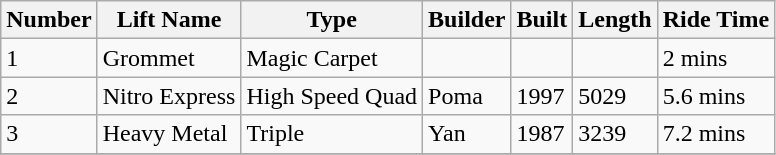<table class="wikitable">
<tr>
<th>Number</th>
<th>Lift Name</th>
<th>Type</th>
<th>Builder</th>
<th>Built</th>
<th>Length<br></th>
<th>Ride Time</th>
</tr>
<tr>
<td>1</td>
<td>Grommet</td>
<td>Magic Carpet</td>
<td></td>
<td></td>
<td></td>
<td>2 mins</td>
</tr>
<tr>
<td>2</td>
<td>Nitro Express</td>
<td>High Speed Quad</td>
<td>Poma</td>
<td>1997</td>
<td>5029</td>
<td>5.6 mins</td>
</tr>
<tr>
<td>3</td>
<td>Heavy Metal</td>
<td>Triple</td>
<td>Yan</td>
<td>1987</td>
<td>3239</td>
<td>7.2 mins</td>
</tr>
<tr>
</tr>
</table>
